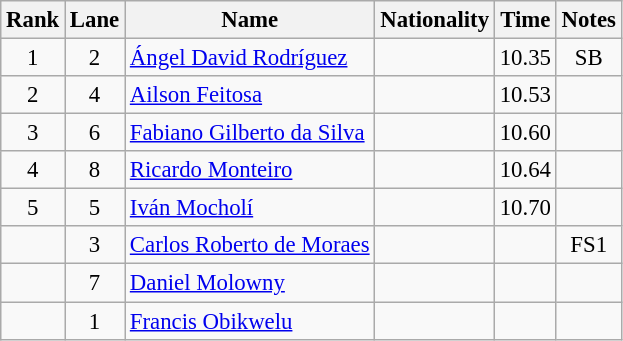<table class="wikitable sortable" style="text-align:center;font-size:95%">
<tr>
<th>Rank</th>
<th>Lane</th>
<th>Name</th>
<th>Nationality</th>
<th>Time</th>
<th>Notes</th>
</tr>
<tr>
<td>1</td>
<td>2</td>
<td align=left><a href='#'>Ángel David Rodríguez</a></td>
<td align=left></td>
<td>10.35</td>
<td>SB</td>
</tr>
<tr>
<td>2</td>
<td>4</td>
<td align=left><a href='#'>Ailson Feitosa</a></td>
<td align=left></td>
<td>10.53</td>
<td></td>
</tr>
<tr>
<td>3</td>
<td>6</td>
<td align=left><a href='#'>Fabiano Gilberto da Silva</a></td>
<td align=left></td>
<td>10.60</td>
<td></td>
</tr>
<tr>
<td>4</td>
<td>8</td>
<td align=left><a href='#'>Ricardo Monteiro</a></td>
<td align=left></td>
<td>10.64</td>
<td></td>
</tr>
<tr>
<td>5</td>
<td>5</td>
<td align=left><a href='#'>Iván Mocholí</a></td>
<td align=left></td>
<td>10.70</td>
<td></td>
</tr>
<tr>
<td></td>
<td>3</td>
<td align=left><a href='#'>Carlos Roberto de Moraes</a></td>
<td align=left></td>
<td></td>
<td>FS1</td>
</tr>
<tr>
<td></td>
<td>7</td>
<td align=left><a href='#'>Daniel Molowny</a></td>
<td align=left></td>
<td></td>
<td></td>
</tr>
<tr>
<td></td>
<td>1</td>
<td align=left><a href='#'>Francis Obikwelu</a></td>
<td align=left></td>
<td></td>
<td></td>
</tr>
</table>
